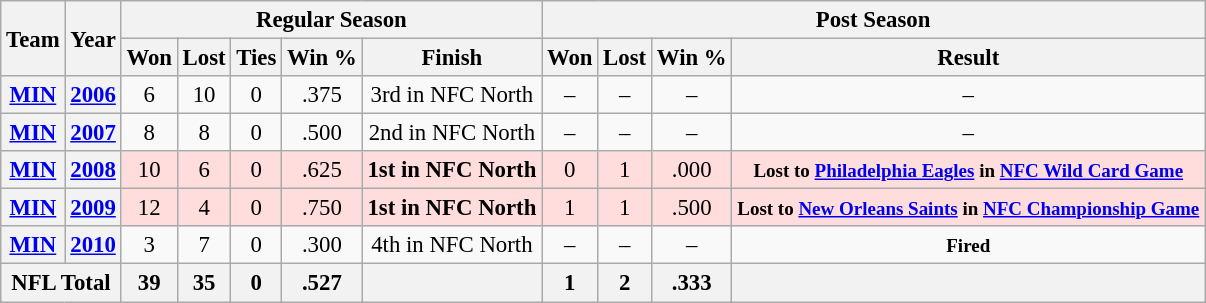<table class="wikitable" style="font-size: 95%; text-align:center;">
<tr>
<th rowspan="2">Team</th>
<th rowspan="2">Year</th>
<th colspan="5">Regular Season</th>
<th colspan="4">Post Season</th>
</tr>
<tr>
<th>Won</th>
<th>Lost</th>
<th>Ties</th>
<th>Win %</th>
<th>Finish</th>
<th>Won</th>
<th>Lost</th>
<th>Win %</th>
<th>Result</th>
</tr>
<tr>
<th><a href='#'>MIN</a></th>
<th><a href='#'>2006</a></th>
<td>6</td>
<td>10</td>
<td>0</td>
<td>.375</td>
<td>3rd in NFC North</td>
<td>–</td>
<td>–</td>
<td>–</td>
<td>–</td>
</tr>
<tr>
<th><a href='#'>MIN</a></th>
<th><a href='#'>2007</a></th>
<td>8</td>
<td>8</td>
<td>0</td>
<td>.500</td>
<td>2nd in NFC North</td>
<td>–</td>
<td>–</td>
<td>–</td>
<td>–</td>
</tr>
<tr ! style="background:#fdd;">
<th><a href='#'>MIN</a></th>
<th><a href='#'>2008</a></th>
<td>10</td>
<td>6</td>
<td>0</td>
<td>.625</td>
<td><strong>1st in NFC North</strong></td>
<td>0</td>
<td>1</td>
<td>.000</td>
<td><small><strong>Lost to <a href='#'>Philadelphia Eagles</a> in <a href='#'>NFC Wild Card Game</a></strong></small></td>
</tr>
<tr ! style="background:#fdd;">
<th><a href='#'>MIN</a></th>
<th><a href='#'>2009</a></th>
<td>12</td>
<td>4</td>
<td>0</td>
<td>.750</td>
<td><strong>1st in NFC North</strong></td>
<td>1</td>
<td>1</td>
<td>.500</td>
<td><small><strong>Lost to <a href='#'>New Orleans Saints</a> in <a href='#'>NFC Championship Game</a></strong></small></td>
</tr>
<tr>
<th><a href='#'>MIN</a></th>
<th><a href='#'>2010</a></th>
<td>3</td>
<td>7</td>
<td>0</td>
<td>.300</td>
<td>4th in NFC North</td>
<td>–</td>
<td>–</td>
<td>–</td>
<td><small><strong>Fired</strong></small></td>
</tr>
<tr>
<th colspan="2">NFL Total</th>
<th>39</th>
<th>35</th>
<th>0</th>
<th>.527</th>
<th></th>
<th>1</th>
<th>2</th>
<th>.333</th>
<th></th>
</tr>
</table>
